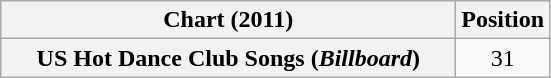<table class="wikitable sortable plainrowheaders" style="text-align:center;" border="1">
<tr>
<th scope="col" style="width:18.5em;">Chart (2011)</th>
<th scope="col">Position</th>
</tr>
<tr>
<th scope="row">US Hot Dance Club Songs (<em>Billboard</em>)</th>
<td>31</td>
</tr>
</table>
